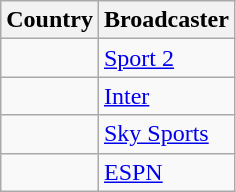<table class="wikitable">
<tr>
<th align=center>Country</th>
<th align=center>Broadcaster</th>
</tr>
<tr>
<td></td>
<td><a href='#'>Sport 2</a></td>
</tr>
<tr>
<td></td>
<td><a href='#'>Inter</a></td>
</tr>
<tr>
<td></td>
<td><a href='#'>Sky Sports</a></td>
</tr>
<tr>
<td></td>
<td><a href='#'>ESPN</a></td>
</tr>
</table>
